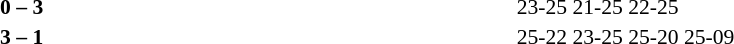<table width=100% cellspacing=1>
<tr>
<th width=20%></th>
<th width=12%></th>
<th width=20%></th>
<th width=33%></th>
<td></td>
</tr>
<tr style=font-size:90%>
<td align=right></td>
<td align=center><strong>0 – 3</strong></td>
<td><strong></strong></td>
<td>23-25 21-25 22-25</td>
<td></td>
</tr>
<tr style=font-size:90%>
<td align=right><strong></strong></td>
<td align=center><strong>3 – 1</strong></td>
<td></td>
<td>25-22 23-25 25-20 25-09</td>
</tr>
</table>
